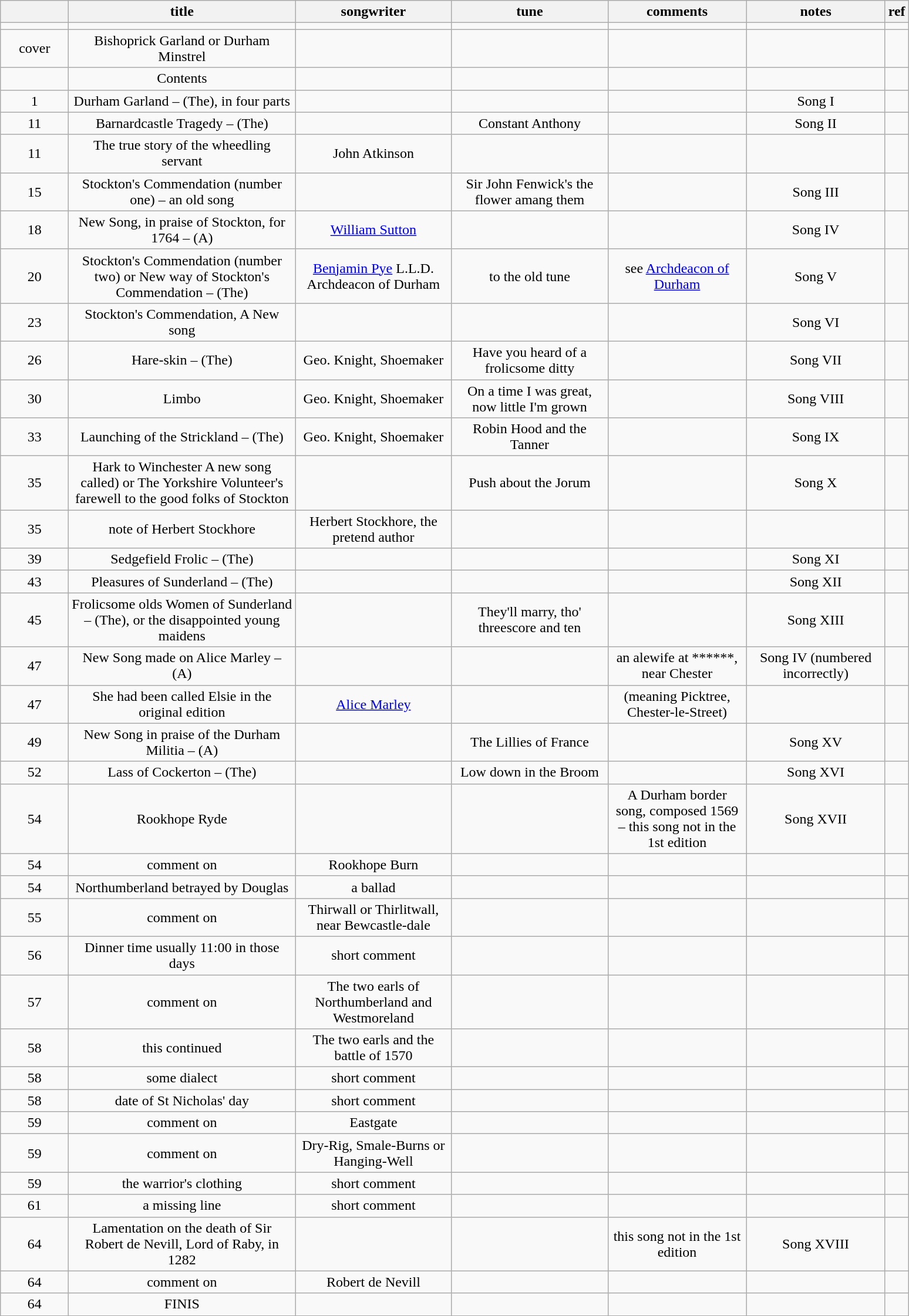<table class="wikitable" style="text-align:center;">
<tr>
<th width=70 abbr="page"></th>
<th width=250 abbr="title of song">title</th>
<th width=170 abbr="author">songwriter</th>
<th width=170 abbr="tune/air">tune</th>
<th width=150abbr="comments">comments</th>
<th width=150abbr="notes">notes</th>
<th width=15 abbr="reference">ref</th>
</tr>
<tr>
<td></td>
<td></td>
<td></td>
<td></td>
<td></td>
<td></td>
</tr>
<tr>
<td>cover</td>
<td>Bishoprick Garland or Durham Minstrel</td>
<td></td>
<td></td>
<td></td>
<td></td>
<td></td>
</tr>
<tr>
<td></td>
<td>Contents</td>
<td></td>
<td></td>
<td></td>
<td></td>
<td></td>
</tr>
<tr>
<td>1</td>
<td>Durham Garland – (The), in four parts</td>
<td></td>
<td></td>
<td></td>
<td>Song I</td>
<td></td>
</tr>
<tr>
<td>11</td>
<td>Barnardcastle Tragedy – (The)</td>
<td></td>
<td>Constant Anthony</td>
<td></td>
<td>Song II</td>
<td></td>
</tr>
<tr>
<td>11</td>
<td>The true story of the wheedling servant</td>
<td>John Atkinson</td>
<td></td>
<td></td>
<td></td>
<td></td>
</tr>
<tr>
<td>15</td>
<td>Stockton's Commendation (number one) – an old song</td>
<td></td>
<td>Sir John Fenwick's the flower amang them</td>
<td></td>
<td>Song III</td>
<td></td>
</tr>
<tr>
<td>18</td>
<td>New Song, in praise of Stockton, for 1764 – (A)</td>
<td><a href='#'>William Sutton</a></td>
<td></td>
<td></td>
<td>Song IV</td>
<td></td>
</tr>
<tr>
<td>20</td>
<td>Stockton's Commendation (number two) or New way of Stockton's Commendation – (The)</td>
<td><a href='#'>Benjamin Pye</a> L.L.D. Archdeacon of Durham</td>
<td>to the old tune</td>
<td>see <a href='#'>Archdeacon of Durham</a></td>
<td>Song V</td>
<td></td>
</tr>
<tr>
<td>23</td>
<td>Stockton's Commendation, A New song</td>
<td></td>
<td></td>
<td></td>
<td>Song VI</td>
<td></td>
</tr>
<tr>
<td>26</td>
<td>Hare-skin – (The)</td>
<td>Geo. Knight, Shoemaker</td>
<td>Have you heard of a frolicsome ditty</td>
<td></td>
<td>Song VII</td>
<td></td>
</tr>
<tr>
<td>30</td>
<td>Limbo</td>
<td>Geo. Knight, Shoemaker</td>
<td>On a time I was great, now little I'm grown</td>
<td></td>
<td>Song VIII</td>
<td></td>
</tr>
<tr>
<td>33</td>
<td>Launching of the Strickland – (The)</td>
<td>Geo. Knight, Shoemaker</td>
<td>Robin Hood and the Tanner</td>
<td></td>
<td>Song IX</td>
<td></td>
</tr>
<tr>
<td>35</td>
<td>Hark to Winchester A new song called) or The Yorkshire Volunteer's farewell to the good folks of Stockton</td>
<td></td>
<td>Push about the Jorum</td>
<td></td>
<td>Song X</td>
<td></td>
</tr>
<tr>
<td>35</td>
<td>note of Herbert Stockhore</td>
<td>Herbert Stockhore, the pretend author</td>
<td></td>
<td></td>
<td></td>
<td></td>
</tr>
<tr>
<td>39</td>
<td>Sedgefield Frolic – (The)</td>
<td></td>
<td></td>
<td></td>
<td>Song XI</td>
<td></td>
</tr>
<tr>
<td>43</td>
<td>Pleasures of Sunderland – (The)</td>
<td></td>
<td></td>
<td></td>
<td>Song XII</td>
<td></td>
</tr>
<tr>
<td>45</td>
<td>Frolicsome olds Women of Sunderland – (The), or the disappointed young maidens</td>
<td></td>
<td>They'll marry, tho' threescore and ten</td>
<td></td>
<td>Song XIII</td>
<td></td>
</tr>
<tr>
<td>47</td>
<td>New Song made on Alice Marley – (A)</td>
<td></td>
<td></td>
<td>an alewife at ******, near Chester</td>
<td>Song IV (numbered incorrectly)</td>
<td></td>
</tr>
<tr>
<td>47</td>
<td>She had been called Elsie in the original edition</td>
<td><a href='#'>Alice Marley</a></td>
<td></td>
<td>(meaning Picktree, Chester-le-Street)</td>
<td></td>
<td></td>
</tr>
<tr>
<td>49</td>
<td>New Song in praise of the Durham Militia – (A)</td>
<td></td>
<td>The Lillies of France</td>
<td></td>
<td>Song XV</td>
<td></td>
</tr>
<tr>
<td>52</td>
<td>Lass of Cockerton – (The)</td>
<td></td>
<td>Low down in the Broom</td>
<td></td>
<td>Song XVI</td>
<td></td>
</tr>
<tr>
<td>54</td>
<td>Rookhope Ryde</td>
<td></td>
<td></td>
<td>A Durham border song, composed 1569 – this song not in the 1st edition</td>
<td>Song XVII</td>
<td></td>
</tr>
<tr>
<td>54</td>
<td>comment on</td>
<td>Rookhope Burn</td>
<td></td>
<td></td>
<td></td>
<td></td>
</tr>
<tr>
<td>54</td>
<td>Northumberland betrayed by Douglas</td>
<td>a ballad</td>
<td></td>
<td></td>
<td></td>
<td></td>
</tr>
<tr>
<td>55</td>
<td>comment on</td>
<td>Thirwall or Thirlitwall, near Bewcastle-dale</td>
<td></td>
<td></td>
<td></td>
<td></td>
</tr>
<tr>
<td>56</td>
<td>Dinner time usually 11:00 in those days</td>
<td>short comment</td>
<td></td>
<td></td>
<td></td>
<td></td>
</tr>
<tr>
<td>57</td>
<td>comment on</td>
<td>The two earls of Northumberland and Westmoreland</td>
<td></td>
<td></td>
<td></td>
<td></td>
</tr>
<tr>
<td>58</td>
<td>this continued</td>
<td>The two earls and the battle of 1570</td>
<td></td>
<td></td>
<td></td>
<td></td>
</tr>
<tr>
<td>58</td>
<td>some dialect</td>
<td>short comment</td>
<td></td>
<td></td>
<td></td>
<td></td>
</tr>
<tr>
<td>58</td>
<td>date of St Nicholas' day</td>
<td>short comment</td>
<td></td>
<td></td>
<td></td>
<td></td>
</tr>
<tr>
<td>59</td>
<td>comment on</td>
<td>Eastgate</td>
<td></td>
<td></td>
<td></td>
<td></td>
</tr>
<tr>
<td>59</td>
<td>comment on</td>
<td>Dry-Rig, Smale-Burns or Hanging-Well</td>
<td></td>
<td></td>
<td></td>
<td></td>
</tr>
<tr>
<td>59</td>
<td>the warrior's clothing</td>
<td>short comment</td>
<td></td>
<td></td>
<td></td>
<td></td>
</tr>
<tr>
<td>61</td>
<td>a missing line</td>
<td>short comment</td>
<td></td>
<td></td>
<td></td>
<td></td>
</tr>
<tr>
<td>64</td>
<td>Lamentation on the death of Sir Robert de Nevill, Lord of Raby, in 1282</td>
<td></td>
<td></td>
<td>this song not in the 1st edition</td>
<td>Song XVIII</td>
<td></td>
</tr>
<tr>
<td>64</td>
<td>comment on</td>
<td>Robert de Nevill</td>
<td></td>
<td></td>
<td></td>
<td></td>
</tr>
<tr>
<td>64</td>
<td>FINIS</td>
<td></td>
<td></td>
<td></td>
<td></td>
<td></td>
</tr>
<tr>
</tr>
</table>
